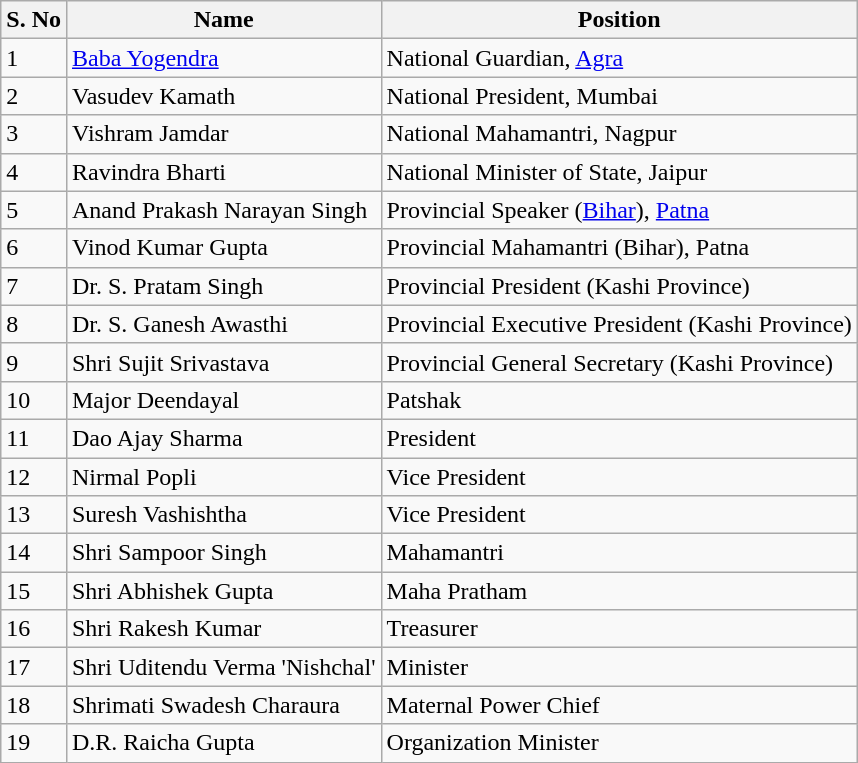<table class="wikitable">
<tr>
<th>S. No</th>
<th>Name</th>
<th>Position</th>
</tr>
<tr>
<td>1</td>
<td><a href='#'>Baba Yogendra</a></td>
<td>National Guardian, <a href='#'>Agra</a></td>
</tr>
<tr>
<td>2</td>
<td>Vasudev Kamath</td>
<td>National President, Mumbai</td>
</tr>
<tr>
<td>3</td>
<td>Vishram Jamdar</td>
<td>National Mahamantri, Nagpur</td>
</tr>
<tr>
<td>4</td>
<td>Ravindra Bharti</td>
<td>National Minister of State, Jaipur</td>
</tr>
<tr>
<td>5</td>
<td>Anand Prakash Narayan Singh</td>
<td>Provincial Speaker (<a href='#'>Bihar</a>), <a href='#'>Patna</a></td>
</tr>
<tr>
<td>6</td>
<td>Vinod Kumar Gupta</td>
<td>Provincial Mahamantri (Bihar), Patna</td>
</tr>
<tr>
<td>7</td>
<td>Dr. S. Pratam Singh</td>
<td>Provincial President (Kashi Province)</td>
</tr>
<tr>
<td>8</td>
<td>Dr. S. Ganesh Awasthi</td>
<td>Provincial Executive President (Kashi Province)</td>
</tr>
<tr>
<td>9</td>
<td>Shri Sujit Srivastava</td>
<td>Provincial General Secretary (Kashi Province)</td>
</tr>
<tr>
<td>10</td>
<td>Major Deendayal</td>
<td>Patshak</td>
</tr>
<tr>
<td>11</td>
<td>Dao Ajay Sharma</td>
<td>President</td>
</tr>
<tr>
<td>12</td>
<td>Nirmal Popli</td>
<td>Vice President</td>
</tr>
<tr>
<td>13</td>
<td>Suresh Vashishtha</td>
<td>Vice President</td>
</tr>
<tr>
<td>14</td>
<td>Shri Sampoor Singh</td>
<td>Mahamantri</td>
</tr>
<tr>
<td>15</td>
<td>Shri Abhishek Gupta</td>
<td>Maha Pratham</td>
</tr>
<tr>
<td>16</td>
<td>Shri Rakesh Kumar</td>
<td>Treasurer</td>
</tr>
<tr>
<td>17</td>
<td>Shri Uditendu Verma 'Nishchal'</td>
<td>Minister</td>
</tr>
<tr>
<td>18</td>
<td>Shrimati Swadesh Charaura</td>
<td>Maternal Power Chief</td>
</tr>
<tr>
<td>19</td>
<td>D.R. Raicha Gupta</td>
<td>Organization Minister</td>
</tr>
</table>
